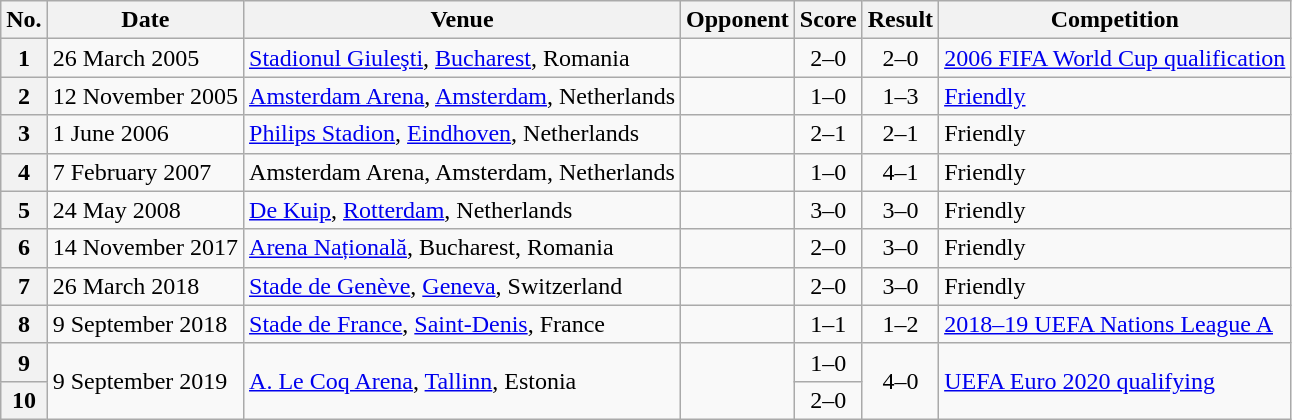<table class="wikitable sortable plainrowheaders">
<tr>
<th scope=col>No.</th>
<th scope=col data-sort-type=date>Date</th>
<th scope=col>Venue</th>
<th scope=col>Opponent</th>
<th scope=col>Score</th>
<th scope=col>Result</th>
<th scope=col>Competition</th>
</tr>
<tr>
<th scope=row>1</th>
<td>26 March 2005</td>
<td><a href='#'>Stadionul Giuleşti</a>, <a href='#'>Bucharest</a>, Romania</td>
<td></td>
<td align=center>2–0</td>
<td align=center>2–0</td>
<td><a href='#'>2006 FIFA World Cup qualification</a></td>
</tr>
<tr>
<th scope=row>2</th>
<td>12 November 2005</td>
<td><a href='#'>Amsterdam Arena</a>, <a href='#'>Amsterdam</a>, Netherlands</td>
<td></td>
<td align=center>1–0</td>
<td align=center>1–3</td>
<td><a href='#'>Friendly</a></td>
</tr>
<tr>
<th scope=row>3</th>
<td>1 June 2006</td>
<td><a href='#'>Philips Stadion</a>, <a href='#'>Eindhoven</a>, Netherlands</td>
<td></td>
<td align=center>2–1</td>
<td align=center>2–1</td>
<td>Friendly</td>
</tr>
<tr>
<th scope=row>4</th>
<td>7 February 2007</td>
<td>Amsterdam Arena, Amsterdam, Netherlands</td>
<td></td>
<td align=center>1–0</td>
<td align=center>4–1</td>
<td>Friendly</td>
</tr>
<tr>
<th scope=row>5</th>
<td>24 May 2008</td>
<td><a href='#'>De Kuip</a>, <a href='#'>Rotterdam</a>, Netherlands</td>
<td></td>
<td align=center>3–0</td>
<td align=center>3–0</td>
<td>Friendly</td>
</tr>
<tr>
<th scope=row>6</th>
<td>14 November 2017</td>
<td><a href='#'>Arena Națională</a>, Bucharest, Romania</td>
<td></td>
<td align=center>2–0</td>
<td align=center>3–0</td>
<td>Friendly</td>
</tr>
<tr>
<th scope=row>7</th>
<td>26 March 2018</td>
<td><a href='#'>Stade de Genève</a>, <a href='#'>Geneva</a>, Switzerland</td>
<td></td>
<td align=center>2–0</td>
<td align=center>3–0</td>
<td>Friendly</td>
</tr>
<tr>
<th scope=row>8</th>
<td>9 September 2018</td>
<td><a href='#'>Stade de France</a>, <a href='#'>Saint-Denis</a>, France</td>
<td></td>
<td align=center>1–1</td>
<td align=center>1–2</td>
<td><a href='#'>2018–19 UEFA Nations League A</a></td>
</tr>
<tr>
<th scope=row>9</th>
<td rowspan=2>9 September 2019</td>
<td rowspan=2><a href='#'>A. Le Coq Arena</a>, <a href='#'>Tallinn</a>, Estonia</td>
<td rowspan=2></td>
<td align=center>1–0</td>
<td rowspan=2 align=center>4–0</td>
<td rowspan=2><a href='#'>UEFA Euro 2020 qualifying</a></td>
</tr>
<tr>
<th scope=row>10</th>
<td align=center>2–0</td>
</tr>
</table>
